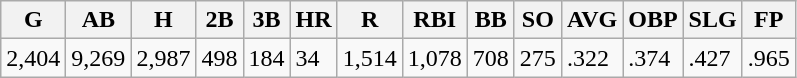<table class="wikitable">
<tr>
<th>G</th>
<th>AB</th>
<th>H</th>
<th>2B</th>
<th>3B</th>
<th>HR</th>
<th>R</th>
<th>RBI</th>
<th>BB</th>
<th>SO</th>
<th>AVG</th>
<th>OBP</th>
<th>SLG</th>
<th>FP</th>
</tr>
<tr>
<td>2,404</td>
<td>9,269</td>
<td>2,987</td>
<td>498</td>
<td>184</td>
<td>34</td>
<td>1,514</td>
<td>1,078</td>
<td>708</td>
<td>275</td>
<td>.322</td>
<td>.374</td>
<td>.427</td>
<td>.965</td>
</tr>
</table>
